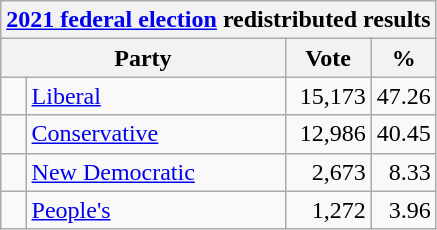<table class="wikitable">
<tr>
<th colspan="4"><a href='#'>2021 federal election</a> redistributed results</th>
</tr>
<tr>
<th bgcolor="#DDDDFF" width="130px" colspan="2">Party</th>
<th bgcolor="#DDDDFF" width="50px">Vote</th>
<th bgcolor="#DDDDFF" width="30px">%</th>
</tr>
<tr>
<td> </td>
<td><a href='#'>Liberal</a></td>
<td align=right>15,173</td>
<td align=right>47.26</td>
</tr>
<tr>
<td> </td>
<td><a href='#'>Conservative</a></td>
<td align=right>12,986</td>
<td align=right>40.45</td>
</tr>
<tr>
<td> </td>
<td><a href='#'>New Democratic</a></td>
<td align=right>2,673</td>
<td align=right>8.33</td>
</tr>
<tr>
<td> </td>
<td><a href='#'>People's</a></td>
<td align=right>1,272</td>
<td align=right>3.96</td>
</tr>
</table>
